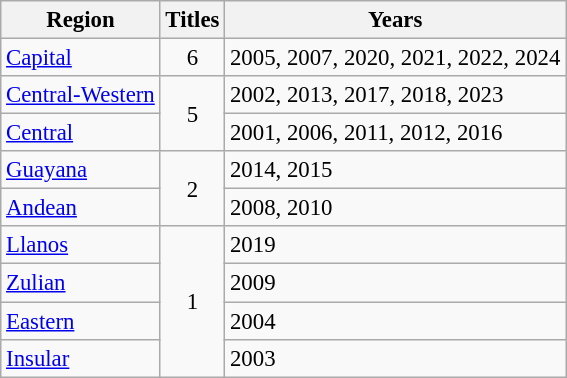<table class="wikitable sortable" style="font-size: 95%;">
<tr>
<th>Region</th>
<th>Titles</th>
<th>Years</th>
</tr>
<tr>
<td><a href='#'>Capital</a></td>
<td style="text-align:center;">6</td>
<td>2005, 2007, 2020, 2021, 2022, 2024</td>
</tr>
<tr>
<td><a href='#'>Central-Western</a></td>
<td rowspan="2" style="text-align:center;">5</td>
<td>2002, 2013, 2017, 2018, 2023</td>
</tr>
<tr>
<td><a href='#'>Central</a></td>
<td>2001, 2006, 2011, 2012, 2016</td>
</tr>
<tr>
<td><a href='#'>Guayana</a></td>
<td rowspan="2" style="text-align:center;">2</td>
<td>2014, 2015</td>
</tr>
<tr>
<td><a href='#'>Andean</a></td>
<td>2008, 2010</td>
</tr>
<tr>
<td><a href='#'>Llanos</a></td>
<td rowspan="4" style="text-align:center;">1</td>
<td>2019</td>
</tr>
<tr>
<td><a href='#'>Zulian</a></td>
<td>2009</td>
</tr>
<tr>
<td><a href='#'>Eastern</a></td>
<td>2004</td>
</tr>
<tr>
<td><a href='#'>Insular</a></td>
<td>2003</td>
</tr>
</table>
